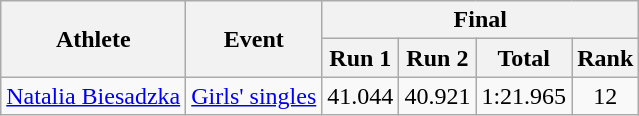<table class="wikitable">
<tr>
<th rowspan="2">Athlete</th>
<th rowspan="2">Event</th>
<th colspan="4">Final</th>
</tr>
<tr>
<th>Run 1</th>
<th>Run 2</th>
<th>Total</th>
<th>Rank</th>
</tr>
<tr>
<td><a href='#'>Natalia Biesadzka</a></td>
<td><a href='#'>Girls' singles</a></td>
<td align="center">41.044</td>
<td align="center">40.921</td>
<td align="center">1:21.965</td>
<td align="center">12</td>
</tr>
</table>
